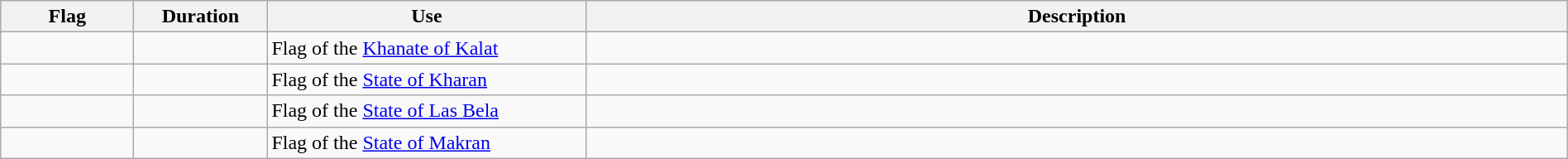<table class="wikitable" width="100%">
<tr>
<th style="width:100px;">Flag</th>
<th style="width:100px;">Duration</th>
<th style="width:250px;">Use</th>
<th style="min-width:250px">Description</th>
</tr>
<tr>
<td></td>
<td></td>
<td>Flag of the <a href='#'>Khanate of Kalat</a></td>
<td></td>
</tr>
<tr>
<td></td>
<td></td>
<td>Flag of the <a href='#'>State of Kharan</a></td>
<td></td>
</tr>
<tr>
<td></td>
<td></td>
<td>Flag of the <a href='#'>State of Las Bela</a></td>
<td></td>
</tr>
<tr>
<td></td>
<td></td>
<td>Flag of the <a href='#'>State of Makran</a></td>
<td></td>
</tr>
</table>
